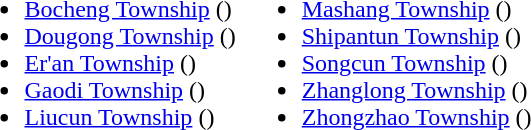<table>
<tr>
<td valign="top"><br><ul><li><a href='#'>Bocheng Township</a> ()</li><li><a href='#'>Dougong Township</a> ()</li><li><a href='#'>Er'an Township</a> ()</li><li><a href='#'>Gaodi Township</a> ()</li><li><a href='#'>Liucun Township</a> ()</li></ul></td>
<td valign="top"><br><ul><li><a href='#'>Mashang Township</a> ()</li><li><a href='#'>Shipantun Township</a> ()</li><li><a href='#'>Songcun Township</a> ()</li><li><a href='#'>Zhanglong Township</a> ()</li><li><a href='#'>Zhongzhao Township</a> ()</li></ul></td>
</tr>
</table>
